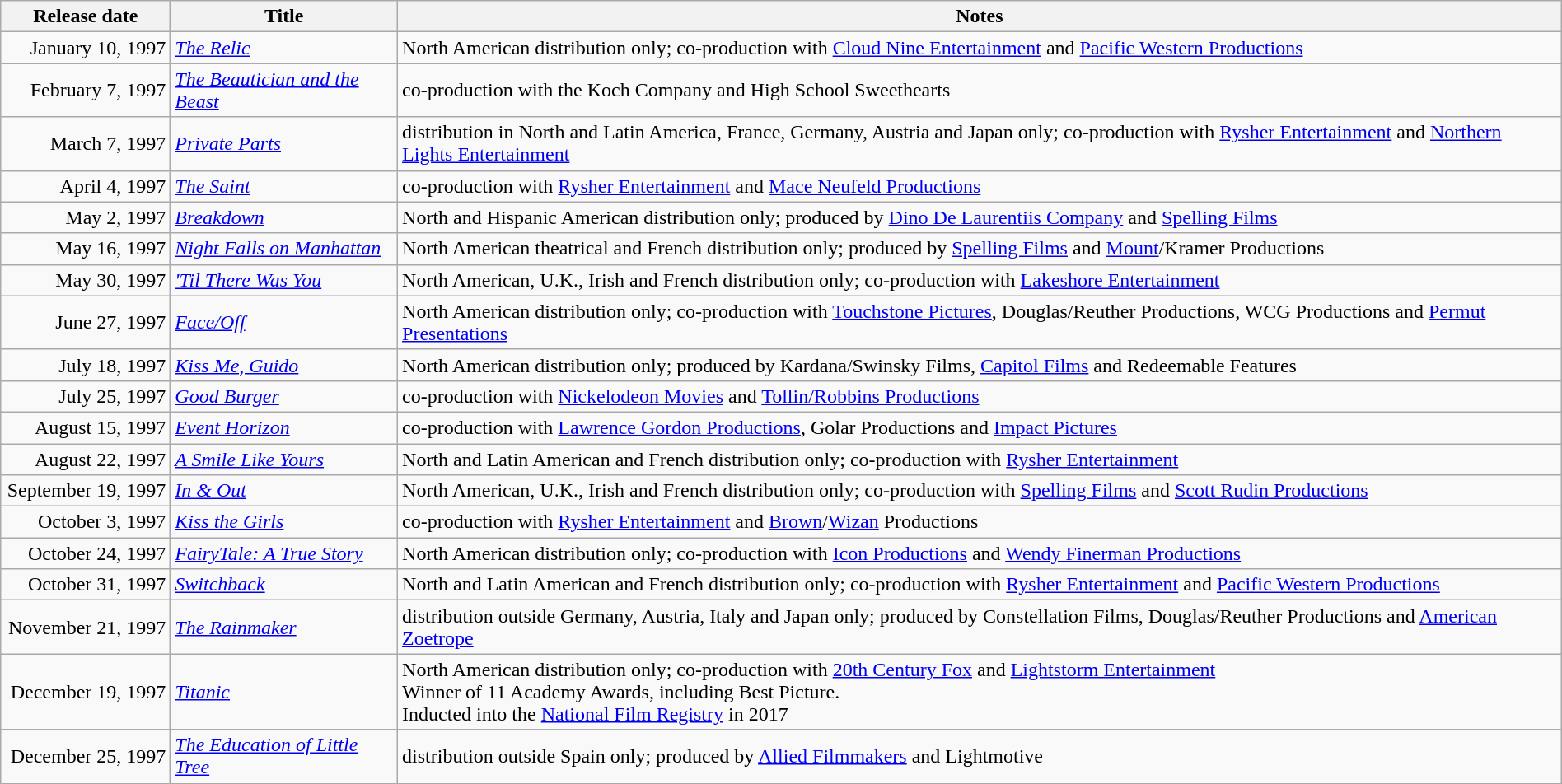<table class="wikitable sortable" style="width:100%;">
<tr>
<th scope="col" style="width:130px;">Release date</th>
<th>Title</th>
<th>Notes</th>
</tr>
<tr>
<td style="text-align:right;">January 10, 1997</td>
<td><em><a href='#'>The Relic</a></em></td>
<td>North American distribution only; co-production with <a href='#'>Cloud Nine Entertainment</a> and <a href='#'>Pacific Western Productions</a></td>
</tr>
<tr>
<td style="text-align:right;">February 7, 1997</td>
<td><em><a href='#'>The Beautician and the Beast</a></em></td>
<td>co-production with the Koch Company and High School Sweethearts</td>
</tr>
<tr>
<td style="text-align:right;">March 7, 1997</td>
<td><em><a href='#'>Private Parts</a></em></td>
<td>distribution in North and Latin America, France, Germany, Austria and Japan only; co-production with <a href='#'>Rysher Entertainment</a> and <a href='#'>Northern Lights Entertainment</a></td>
</tr>
<tr>
<td style="text-align:right;">April 4, 1997</td>
<td><em><a href='#'>The Saint</a></em></td>
<td>co-production with <a href='#'>Rysher Entertainment</a> and <a href='#'>Mace Neufeld Productions</a></td>
</tr>
<tr>
<td style="text-align:right;">May 2, 1997</td>
<td><em><a href='#'>Breakdown</a></em></td>
<td>North and Hispanic American distribution only; produced by <a href='#'>Dino De Laurentiis Company</a> and <a href='#'>Spelling Films</a></td>
</tr>
<tr>
<td style="text-align:right;">May 16, 1997</td>
<td><em><a href='#'>Night Falls on Manhattan</a></em></td>
<td>North American theatrical and French distribution only; produced by <a href='#'>Spelling Films</a> and <a href='#'>Mount</a>/Kramer Productions</td>
</tr>
<tr>
<td style="text-align:right;">May 30, 1997</td>
<td><em><a href='#'>'Til There Was You</a></em></td>
<td>North American, U.K., Irish and French distribution only; co-production with <a href='#'>Lakeshore Entertainment</a></td>
</tr>
<tr>
<td style="text-align:right;">June 27, 1997</td>
<td><em><a href='#'>Face/Off</a></em></td>
<td>North American distribution only; co-production with <a href='#'>Touchstone Pictures</a>, Douglas/Reuther Productions, WCG Productions and <a href='#'>Permut Presentations</a></td>
</tr>
<tr>
<td style="text-align:right;">July 18, 1997</td>
<td><em><a href='#'>Kiss Me, Guido</a></em></td>
<td>North American distribution only; produced by Kardana/Swinsky Films, <a href='#'>Capitol Films</a> and Redeemable Features</td>
</tr>
<tr>
<td style="text-align:right;">July 25, 1997</td>
<td><em><a href='#'>Good Burger</a></em></td>
<td>co-production with <a href='#'>Nickelodeon Movies</a> and <a href='#'>Tollin/Robbins Productions</a></td>
</tr>
<tr>
<td style="text-align:right;">August 15, 1997</td>
<td><em><a href='#'>Event Horizon</a></em></td>
<td>co-production with <a href='#'>Lawrence Gordon Productions</a>, Golar Productions and <a href='#'>Impact Pictures</a></td>
</tr>
<tr>
<td style="text-align:right;">August 22, 1997</td>
<td><em><a href='#'>A Smile Like Yours</a></em></td>
<td>North and Latin American and French distribution only; co-production with <a href='#'>Rysher Entertainment</a></td>
</tr>
<tr>
<td style="text-align:right;">September 19, 1997</td>
<td><em><a href='#'>In & Out</a></em></td>
<td>North American, U.K., Irish and French distribution only; co-production with <a href='#'>Spelling Films</a> and <a href='#'>Scott Rudin Productions</a></td>
</tr>
<tr>
<td style="text-align:right;">October 3, 1997</td>
<td><em><a href='#'>Kiss the Girls</a></em></td>
<td>co-production with <a href='#'>Rysher Entertainment</a> and <a href='#'>Brown</a>/<a href='#'>Wizan</a> Productions</td>
</tr>
<tr>
<td style="text-align:right;">October 24, 1997</td>
<td><em><a href='#'>FairyTale: A True Story</a></em></td>
<td>North American distribution only; co-production with <a href='#'>Icon Productions</a> and <a href='#'>Wendy Finerman Productions</a></td>
</tr>
<tr>
<td style="text-align:right;">October 31, 1997</td>
<td><em><a href='#'>Switchback</a></em></td>
<td>North and Latin American and French distribution only; co-production with <a href='#'>Rysher Entertainment</a> and <a href='#'>Pacific Western Productions</a></td>
</tr>
<tr>
<td style="text-align:right;">November 21, 1997</td>
<td><em><a href='#'>The Rainmaker</a></em></td>
<td>distribution outside Germany, Austria, Italy and Japan only; produced by Constellation Films, Douglas/Reuther Productions and <a href='#'>American Zoetrope</a></td>
</tr>
<tr>
<td style="text-align:right;">December 19, 1997</td>
<td><em><a href='#'>Titanic</a></em></td>
<td>North American distribution only; co-production with <a href='#'>20th Century Fox</a> and <a href='#'>Lightstorm Entertainment</a><br>Winner of 11 Academy Awards, including Best Picture.<br>Inducted into the <a href='#'>National Film Registry</a> in 2017</td>
</tr>
<tr>
<td style="text-align:right;">December 25, 1997</td>
<td><em><a href='#'>The Education of Little Tree</a></em></td>
<td>distribution outside Spain only; produced by <a href='#'>Allied Filmmakers</a> and Lightmotive</td>
</tr>
<tr>
</tr>
</table>
